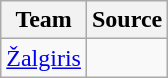<table class="wikitable" style="text-align: center">
<tr>
<th align="center">Team</th>
<th align="center">Source</th>
</tr>
<tr>
<td align=center><a href='#'>Žalgiris</a></td>
<td></td>
</tr>
</table>
